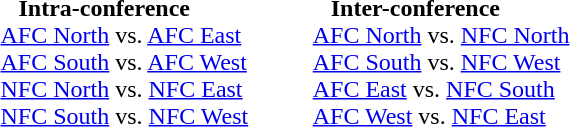<table border=0 style="margin: 0 0 0 1em;">
<tr valign="top">
<td><br>   <strong>Intra-conference</strong><br>
<a href='#'>AFC North</a> vs. <a href='#'>AFC East</a><br>
<a href='#'>AFC South</a> vs. <a href='#'>AFC West</a><br>
<a href='#'>NFC North</a> vs. <a href='#'>NFC East</a><br>
<a href='#'>NFC South</a> vs. <a href='#'>NFC West</a><br></td>
<td style="padding-left:40px;"><br>   <strong>Inter-conference</strong><br>
<a href='#'>AFC North</a> vs. <a href='#'>NFC North</a><br>
<a href='#'>AFC South</a> vs. <a href='#'>NFC West</a><br>
<a href='#'>AFC East</a> vs. <a href='#'>NFC South</a><br>
<a href='#'>AFC West</a> vs. <a href='#'>NFC East</a><br></td>
</tr>
</table>
